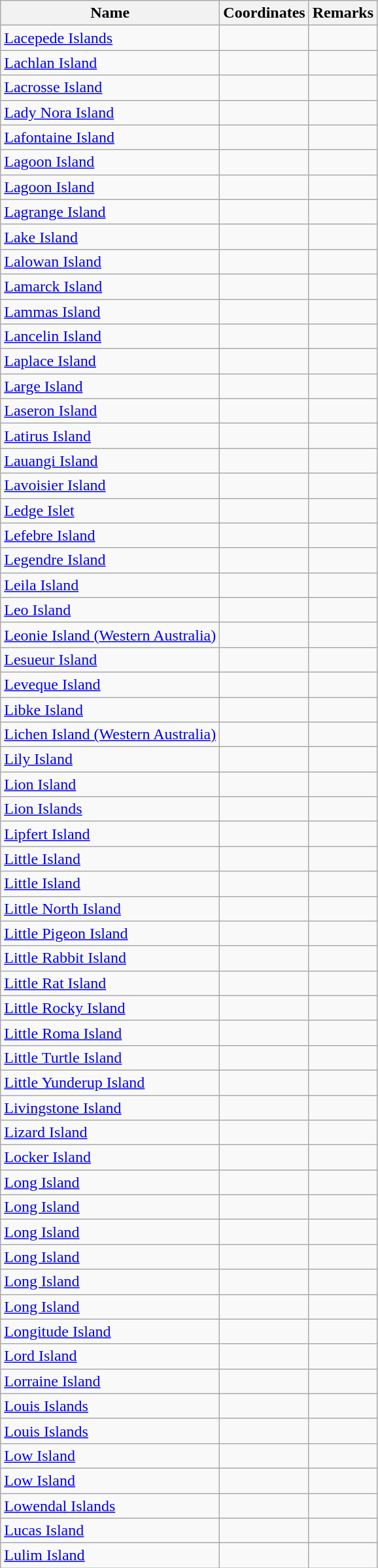<table class="wikitable">
<tr>
<th>Name</th>
<th>Coordinates</th>
<th>Remarks</th>
</tr>
<tr>
<td><a href='#'>Lacepede Islands</a></td>
<td></td>
<td></td>
</tr>
<tr>
<td><a href='#'>Lachlan Island</a></td>
<td></td>
<td></td>
</tr>
<tr>
<td><a href='#'>Lacrosse Island</a></td>
<td></td>
<td></td>
</tr>
<tr>
<td><a href='#'>Lady Nora Island</a></td>
<td></td>
<td></td>
</tr>
<tr>
<td><a href='#'>Lafontaine Island</a></td>
<td></td>
<td></td>
</tr>
<tr>
<td><a href='#'>Lagoon Island</a></td>
<td></td>
<td></td>
</tr>
<tr>
<td><a href='#'>Lagoon Island</a></td>
<td></td>
<td></td>
</tr>
<tr>
<td><a href='#'>Lagrange Island</a></td>
<td></td>
<td></td>
</tr>
<tr>
<td><a href='#'>Lake Island</a></td>
<td></td>
<td></td>
</tr>
<tr>
<td><a href='#'>Lalowan Island</a></td>
<td></td>
<td></td>
</tr>
<tr>
<td><a href='#'>Lamarck Island</a></td>
<td></td>
<td></td>
</tr>
<tr>
<td><a href='#'>Lammas Island</a></td>
<td></td>
<td></td>
</tr>
<tr>
<td><a href='#'>Lancelin Island</a></td>
<td></td>
<td></td>
</tr>
<tr>
<td><a href='#'>Laplace Island</a></td>
<td></td>
<td></td>
</tr>
<tr>
<td><a href='#'>Large Island</a></td>
<td></td>
<td></td>
</tr>
<tr>
<td><a href='#'>Laseron Island</a></td>
<td></td>
<td></td>
</tr>
<tr>
<td><a href='#'>Latirus Island</a></td>
<td></td>
<td></td>
</tr>
<tr>
<td><a href='#'>Lauangi Island</a></td>
<td></td>
<td></td>
</tr>
<tr>
<td><a href='#'>Lavoisier Island</a></td>
<td></td>
<td></td>
</tr>
<tr>
<td><a href='#'>Ledge Islet</a></td>
<td></td>
<td></td>
</tr>
<tr>
<td><a href='#'>Lefebre Island</a></td>
<td></td>
<td></td>
</tr>
<tr>
<td><a href='#'>Legendre Island</a></td>
<td></td>
<td></td>
</tr>
<tr>
<td><a href='#'>Leila Island</a></td>
<td></td>
<td></td>
</tr>
<tr>
<td><a href='#'>Leo Island</a></td>
<td></td>
<td></td>
</tr>
<tr>
<td><a href='#'>Leonie Island (Western Australia)</a></td>
<td></td>
<td></td>
</tr>
<tr>
<td><a href='#'>Lesueur Island</a></td>
<td></td>
<td></td>
</tr>
<tr>
<td><a href='#'>Leveque Island</a></td>
<td></td>
<td></td>
</tr>
<tr>
<td><a href='#'>Libke Island</a></td>
<td></td>
<td></td>
</tr>
<tr>
<td><a href='#'>Lichen Island (Western Australia)</a></td>
<td></td>
<td></td>
</tr>
<tr>
<td><a href='#'>Lily Island</a></td>
<td></td>
<td></td>
</tr>
<tr>
<td><a href='#'>Lion Island</a></td>
<td></td>
<td></td>
</tr>
<tr>
<td><a href='#'>Lion Islands</a></td>
<td></td>
<td></td>
</tr>
<tr>
<td><a href='#'>Lipfert Island</a></td>
<td></td>
<td></td>
</tr>
<tr>
<td><a href='#'>Little Island</a></td>
<td></td>
<td></td>
</tr>
<tr>
<td><a href='#'>Little Island</a></td>
<td></td>
<td></td>
</tr>
<tr>
<td><a href='#'>Little North Island</a></td>
<td></td>
<td></td>
</tr>
<tr>
<td><a href='#'>Little Pigeon Island</a></td>
<td></td>
<td></td>
</tr>
<tr>
<td><a href='#'>Little Rabbit Island</a></td>
<td></td>
<td></td>
</tr>
<tr>
<td><a href='#'>Little Rat Island</a></td>
<td></td>
<td></td>
</tr>
<tr>
<td><a href='#'>Little Rocky Island</a></td>
<td></td>
<td></td>
</tr>
<tr>
<td><a href='#'>Little Roma Island</a></td>
<td></td>
<td></td>
</tr>
<tr>
<td><a href='#'>Little Turtle Island</a></td>
<td></td>
<td></td>
</tr>
<tr>
<td><a href='#'>Little Yunderup Island</a></td>
<td></td>
<td></td>
</tr>
<tr>
<td><a href='#'>Livingstone Island</a></td>
<td></td>
<td></td>
</tr>
<tr>
<td><a href='#'>Lizard Island</a></td>
<td></td>
<td></td>
</tr>
<tr>
<td><a href='#'>Locker Island</a></td>
<td></td>
<td></td>
</tr>
<tr>
<td><a href='#'>Long Island</a></td>
<td></td>
<td></td>
</tr>
<tr>
<td><a href='#'>Long Island</a></td>
<td></td>
<td></td>
</tr>
<tr>
<td><a href='#'>Long Island</a></td>
<td></td>
<td></td>
</tr>
<tr>
<td><a href='#'>Long Island</a></td>
<td></td>
<td></td>
</tr>
<tr>
<td><a href='#'>Long Island</a></td>
<td></td>
<td></td>
</tr>
<tr>
<td><a href='#'>Long Island</a></td>
<td></td>
<td></td>
</tr>
<tr>
<td><a href='#'>Longitude Island</a></td>
<td></td>
<td></td>
</tr>
<tr>
<td><a href='#'>Lord Island</a></td>
<td></td>
<td></td>
</tr>
<tr>
<td><a href='#'>Lorraine Island</a></td>
<td></td>
<td></td>
</tr>
<tr>
<td><a href='#'>Louis Islands</a></td>
<td></td>
<td></td>
</tr>
<tr>
<td><a href='#'>Louis Islands</a></td>
<td></td>
<td></td>
</tr>
<tr>
<td><a href='#'>Low Island</a></td>
<td></td>
<td></td>
</tr>
<tr>
<td><a href='#'>Low Island</a></td>
<td></td>
<td></td>
</tr>
<tr>
<td><a href='#'>Lowendal Islands</a></td>
<td></td>
<td></td>
</tr>
<tr>
<td><a href='#'>Lucas Island</a></td>
<td></td>
<td></td>
</tr>
<tr>
<td><a href='#'>Lulim Island</a></td>
<td></td>
<td></td>
</tr>
</table>
